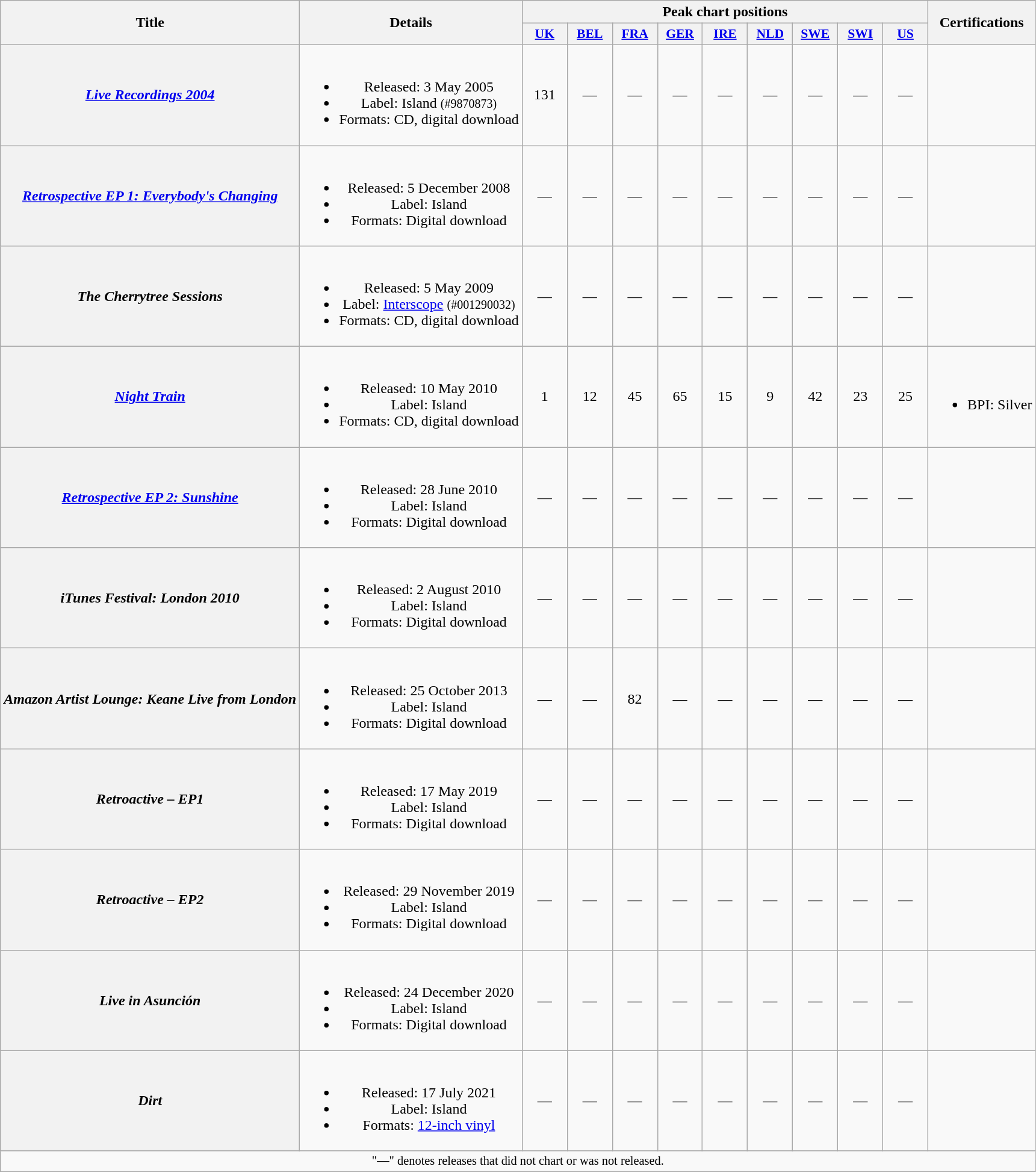<table class="wikitable plainrowheaders" style="text-align:center;">
<tr>
<th scope="col" rowspan="2">Title</th>
<th scope="col" rowspan="2">Details</th>
<th scope="col" colspan="9">Peak chart positions</th>
<th scope="col" rowspan="2">Certifications</th>
</tr>
<tr>
<th scope="col" style="width:3em;font-size:90%;"><a href='#'>UK</a><br></th>
<th scope="col" style="width:3em;font-size:90%;"><a href='#'>BEL</a><br></th>
<th scope="col" style="width:3em;font-size:90%;"><a href='#'>FRA</a><br></th>
<th scope="col" style="width:3em;font-size:90%;"><a href='#'>GER</a><br></th>
<th scope="col" style="width:3em;font-size:90%;"><a href='#'>IRE</a><br></th>
<th scope="col" style="width:3em;font-size:90%;"><a href='#'>NLD</a><br></th>
<th scope="col" style="width:3em;font-size:90%;"><a href='#'>SWE</a><br></th>
<th scope="col" style="width:3em;font-size:90%;"><a href='#'>SWI</a><br></th>
<th scope="col" style="width:3em;font-size:90%;"><a href='#'>US</a><br></th>
</tr>
<tr>
<th scope="row"><em><a href='#'>Live Recordings 2004</a></em></th>
<td><br><ul><li>Released: 3 May 2005</li><li>Label: Island <small>(#9870873)</small></li><li>Formats: CD, digital download</li></ul></td>
<td>131</td>
<td>—</td>
<td>—</td>
<td>—</td>
<td>—</td>
<td>—</td>
<td>—</td>
<td>—</td>
<td>—</td>
<td></td>
</tr>
<tr>
<th scope="row"><em><a href='#'>Retrospective EP 1: Everybody's Changing</a></em></th>
<td><br><ul><li>Released: 5 December 2008</li><li>Label: Island</li><li>Formats: Digital download</li></ul></td>
<td>—</td>
<td>—</td>
<td>—</td>
<td>—</td>
<td>—</td>
<td>—</td>
<td>—</td>
<td>—</td>
<td>—</td>
<td></td>
</tr>
<tr>
<th scope="row"><em>The Cherrytree Sessions</em></th>
<td><br><ul><li>Released: 5 May 2009</li><li>Label: <a href='#'>Interscope</a> <small>(#001290032)</small></li><li>Formats: CD, digital download</li></ul></td>
<td>—</td>
<td>—</td>
<td>—</td>
<td>—</td>
<td>—</td>
<td>—</td>
<td>—</td>
<td>—</td>
<td>—</td>
<td></td>
</tr>
<tr>
<th scope="row"><em><a href='#'>Night Train</a></em></th>
<td><br><ul><li>Released: 10 May 2010</li><li>Label: Island</li><li>Formats: CD, digital download</li></ul></td>
<td>1</td>
<td>12</td>
<td>45</td>
<td>65</td>
<td>15</td>
<td>9</td>
<td>42</td>
<td>23</td>
<td>25</td>
<td><br><ul><li>BPI: Silver</li></ul></td>
</tr>
<tr>
<th scope="row"><em><a href='#'>Retrospective EP 2: Sunshine</a></em></th>
<td><br><ul><li>Released: 28 June 2010</li><li>Label: Island</li><li>Formats: Digital download</li></ul></td>
<td>—</td>
<td>—</td>
<td>—</td>
<td>—</td>
<td>—</td>
<td>—</td>
<td>—</td>
<td>—</td>
<td>—</td>
<td></td>
</tr>
<tr>
<th scope="row"><em>iTunes Festival: London 2010</em></th>
<td><br><ul><li>Released: 2 August 2010</li><li>Label: Island</li><li>Formats: Digital download</li></ul></td>
<td>—</td>
<td>—</td>
<td>—</td>
<td>—</td>
<td>—</td>
<td>—</td>
<td>—</td>
<td>—</td>
<td>—</td>
<td></td>
</tr>
<tr>
<th scope="row"><em>Amazon Artist Lounge: Keane Live from London</em></th>
<td><br><ul><li>Released: 25 October 2013</li><li>Label: Island</li><li>Formats: Digital download</li></ul></td>
<td>—</td>
<td>—</td>
<td>82</td>
<td>—</td>
<td>—</td>
<td>—</td>
<td>—</td>
<td>—</td>
<td>—</td>
<td></td>
</tr>
<tr>
<th scope="row"><em>Retroactive – EP1</em></th>
<td><br><ul><li>Released: 17 May 2019</li><li>Label: Island</li><li>Formats: Digital download</li></ul></td>
<td>—</td>
<td>—</td>
<td>—</td>
<td>—</td>
<td>—</td>
<td>—</td>
<td>—</td>
<td>—</td>
<td>—</td>
<td></td>
</tr>
<tr>
<th scope="row"><em>Retroactive – EP2</em></th>
<td><br><ul><li>Released: 29 November 2019</li><li>Label: Island</li><li>Formats: Digital download</li></ul></td>
<td>—</td>
<td>—</td>
<td>—</td>
<td>—</td>
<td>—</td>
<td>—</td>
<td>—</td>
<td>—</td>
<td>—</td>
<td></td>
</tr>
<tr>
<th scope="row"><em>Live in Asunción</em></th>
<td><br><ul><li>Released: 24 December 2020</li><li>Label: Island</li><li>Formats: Digital download</li></ul></td>
<td>—</td>
<td>—</td>
<td>—</td>
<td>—</td>
<td>—</td>
<td>—</td>
<td>—</td>
<td>—</td>
<td>—</td>
<td></td>
</tr>
<tr>
<th scope="row"><em>Dirt</em></th>
<td><br><ul><li>Released: 17 July 2021</li><li>Label: Island</li><li>Formats: <a href='#'>12-inch vinyl</a></li></ul></td>
<td>—</td>
<td>—</td>
<td>—</td>
<td>—</td>
<td>—</td>
<td>—</td>
<td>—</td>
<td>—</td>
<td>—</td>
<td></td>
</tr>
<tr>
<td colspan="24" style="font-size:85%;">"—" denotes releases that did not chart or was not released.</td>
</tr>
</table>
